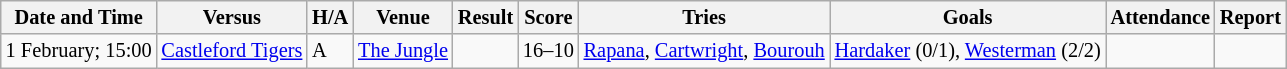<table class="wikitable defaultleft col3center col6center col9right" style="font-size:85%;">
<tr>
<th>Date and Time</th>
<th>Versus</th>
<th>H/A</th>
<th>Venue</th>
<th>Result</th>
<th>Score</th>
<th>Tries</th>
<th>Goals</th>
<th>Attendance</th>
<th>Report</th>
</tr>
<tr style=>
<td>1 February; 15:00</td>
<td> <a href='#'>Castleford Tigers</a></td>
<td>A</td>
<td><a href='#'>The Jungle</a></td>
<td></td>
<td>16–10</td>
<td><a href='#'>Rapana</a>, <a href='#'>Cartwright</a>, <a href='#'>Bourouh</a></td>
<td><a href='#'>Hardaker</a> (0/1), <a href='#'>Westerman</a> (2/2)</td>
<td></td>
<td></td>
</tr>
</table>
